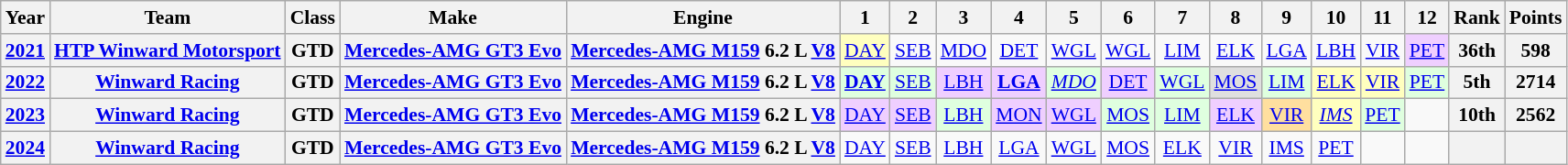<table class="wikitable" style="text-align:center; font-size:90%">
<tr>
<th>Year</th>
<th>Team</th>
<th>Class</th>
<th>Make</th>
<th>Engine</th>
<th>1</th>
<th>2</th>
<th>3</th>
<th>4</th>
<th>5</th>
<th>6</th>
<th>7</th>
<th>8</th>
<th>9</th>
<th>10</th>
<th>11</th>
<th>12</th>
<th>Rank</th>
<th>Points</th>
</tr>
<tr>
<th><a href='#'>2021</a></th>
<th><a href='#'>HTP Winward Motorsport</a></th>
<th>GTD</th>
<th><a href='#'>Mercedes-AMG GT3 Evo</a></th>
<th><a href='#'>Mercedes-AMG M159</a> 6.2 L <a href='#'>V8</a></th>
<td style="background:#FFFFBF;"><a href='#'>DAY</a><br></td>
<td><a href='#'>SEB</a></td>
<td><a href='#'>MDO</a></td>
<td><a href='#'>DET</a></td>
<td><a href='#'>WGL</a></td>
<td><a href='#'>WGL</a></td>
<td><a href='#'>LIM</a></td>
<td><a href='#'>ELK</a></td>
<td><a href='#'>LGA</a></td>
<td><a href='#'>LBH</a></td>
<td><a href='#'>VIR</a></td>
<td style="background:#EFCFFF;"><a href='#'>PET</a><br></td>
<th>36th</th>
<th>598</th>
</tr>
<tr>
<th><a href='#'>2022</a></th>
<th><a href='#'>Winward Racing</a></th>
<th>GTD</th>
<th><a href='#'>Mercedes-AMG GT3 Evo</a></th>
<th><a href='#'>Mercedes-AMG M159</a> 6.2 L <a href='#'>V8</a></th>
<td style="background:#DFFFDF;"><strong><a href='#'>DAY</a></strong><br></td>
<td style="background:#DFFFDF;"><a href='#'>SEB</a><br></td>
<td style="background:#EFCFFF;"><a href='#'>LBH</a><br></td>
<td style="background:#EFCFFF;"><strong><a href='#'>LGA</a></strong><br></td>
<td style="background:#DFFFDF;"><em><a href='#'>MDO</a></em><br></td>
<td style="background:#EFCFFF;"><a href='#'>DET</a><br></td>
<td style="background:#DFFFDF;"><a href='#'>WGL</a><br></td>
<td style="background:#DFDFDF;"><a href='#'>MOS</a><br></td>
<td style="background:#DFFFDF;"><a href='#'>LIM</a><br></td>
<td style="background:#ffffbf;"><a href='#'>ELK</a><br></td>
<td style="background:#ffffbf;"><a href='#'>VIR</a><br></td>
<td style="background:#dfffdf"><a href='#'>PET</a><br></td>
<th>5th</th>
<th>2714</th>
</tr>
<tr>
<th><a href='#'>2023</a></th>
<th><a href='#'>Winward Racing</a></th>
<th>GTD</th>
<th><a href='#'>Mercedes-AMG GT3 Evo</a></th>
<th><a href='#'>Mercedes-AMG M159</a> 6.2 L <a href='#'>V8</a></th>
<td style="background:#EFCFFF;"><a href='#'>DAY</a><br></td>
<td style="background:#EFCFFF;"><a href='#'>SEB</a><br></td>
<td style="background:#DFFFDF;"><a href='#'>LBH</a><br></td>
<td style="background:#EFCFFF;"><a href='#'>MON</a><br></td>
<td style="background:#EFCFFF;"><a href='#'>WGL</a><br></td>
<td style="background:#DFFFDF;"><a href='#'>MOS</a><br></td>
<td style="background:#DFFFDF;"><a href='#'>LIM</a><br></td>
<td style="background:#EFCFFF;"><a href='#'>ELK</a><br></td>
<td style="background:#FFDF9F;"><a href='#'>VIR</a><br></td>
<td style="background:#FFFFBF;"><em><a href='#'>IMS</a></em><br></td>
<td style="background:#DFFFDF;"><a href='#'>PET</a><br></td>
<td></td>
<th>10th</th>
<th>2562</th>
</tr>
<tr>
<th><a href='#'>2024</a></th>
<th><a href='#'>Winward Racing</a></th>
<th>GTD</th>
<th><a href='#'>Mercedes-AMG GT3 Evo</a></th>
<th><a href='#'>Mercedes-AMG M159</a> 6.2 L <a href='#'>V8</a></th>
<td><a href='#'>DAY</a></td>
<td><a href='#'>SEB</a></td>
<td><a href='#'>LBH</a></td>
<td><a href='#'>LGA</a></td>
<td><a href='#'>WGL</a></td>
<td><a href='#'>MOS</a></td>
<td><a href='#'>ELK</a></td>
<td><a href='#'>VIR</a></td>
<td><a href='#'>IMS</a></td>
<td><a href='#'>PET</a></td>
<td></td>
<td></td>
<th></th>
<th></th>
</tr>
</table>
